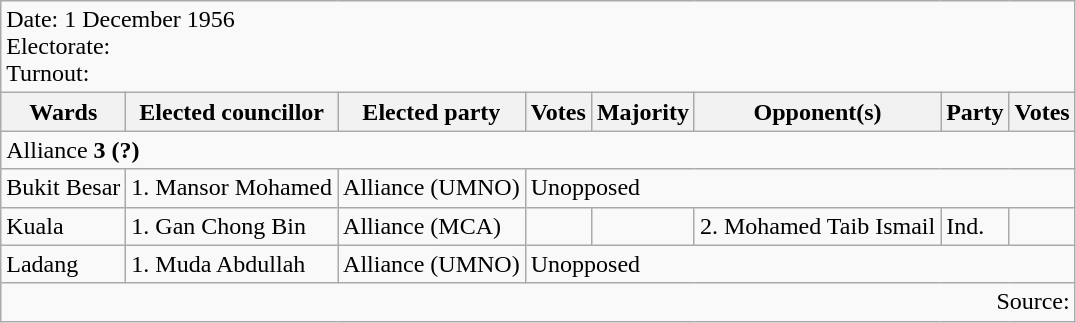<table class=wikitable>
<tr>
<td colspan=8>Date: 1 December 1956 <br>Electorate: <br>Turnout:</td>
</tr>
<tr>
<th>Wards</th>
<th>Elected councillor</th>
<th>Elected party</th>
<th>Votes</th>
<th>Majority</th>
<th>Opponent(s)</th>
<th>Party</th>
<th>Votes</th>
</tr>
<tr>
<td colspan=8>Alliance <strong>3 (?)</strong> </td>
</tr>
<tr>
<td>Bukit Besar</td>
<td>1. Mansor Mohamed</td>
<td>Alliance (UMNO)</td>
<td colspan=5>Unopposed</td>
</tr>
<tr>
<td>Kuala</td>
<td>1. Gan Chong Bin</td>
<td>Alliance (MCA)</td>
<td></td>
<td></td>
<td>2. Mohamed Taib Ismail</td>
<td>Ind.</td>
<td></td>
</tr>
<tr>
<td>Ladang</td>
<td>1. Muda Abdullah</td>
<td>Alliance (UMNO)</td>
<td colspan=5>Unopposed</td>
</tr>
<tr>
<td colspan=8 align=right>Source: </td>
</tr>
</table>
